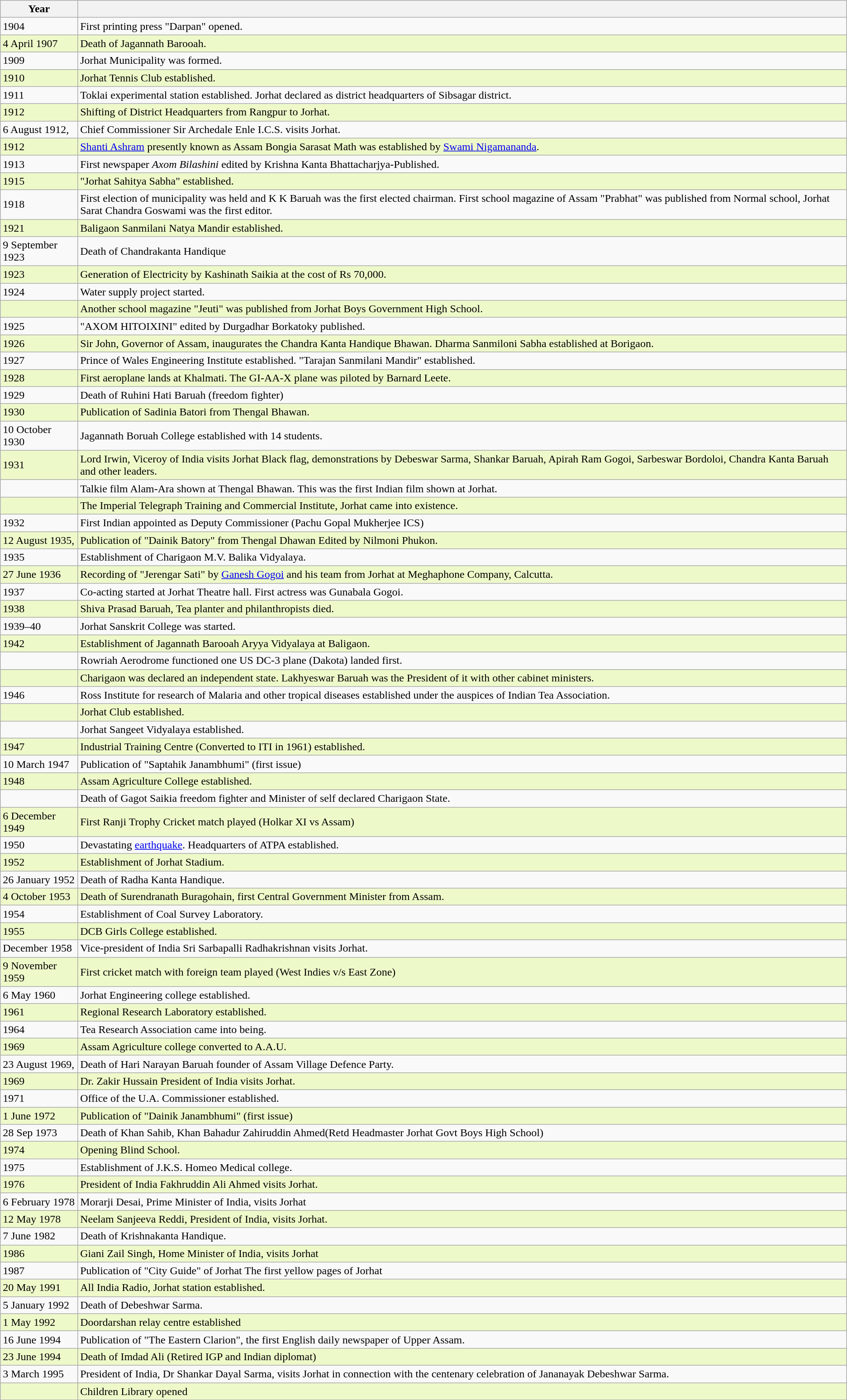<table class="wikitable">
<tr>
<th><strong>Year</strong></th>
<th></th>
</tr>
<tr>
<td>1904</td>
<td>First printing press "Darpan"  opened.</td>
</tr>
<tr bgcolor="#EEF9CA">
<td>4 April 1907</td>
<td>Death of Jagannath Barooah.</td>
</tr>
<tr>
<td>1909</td>
<td>Jorhat Municipality was formed.</td>
</tr>
<tr bgcolor="#EEF9CA">
<td>1910</td>
<td>Jorhat Tennis Club established.</td>
</tr>
<tr>
<td>1911</td>
<td>Toklai experimental station established. Jorhat declared as district headquarters of Sibsagar district.</td>
</tr>
<tr bgcolor="#EEF9CA">
<td>1912</td>
<td>Shifting of District Headquarters from Rangpur to Jorhat.</td>
</tr>
<tr>
<td>6 August 1912,</td>
<td>Chief Commissioner Sir Archedale Enle I.C.S. visits Jorhat.</td>
</tr>
<tr bgcolor="#EEF9CA">
<td>1912</td>
<td><a href='#'>Shanti Ashram</a> presently known as Assam Bongia Sarasat Math was established by <a href='#'>Swami Nigamananda</a>.</td>
</tr>
<tr>
<td>1913</td>
<td>First newspaper <em>Axom Bilashini</em> edited by Krishna Kanta Bhattacharjya-Published.</td>
</tr>
<tr bgcolor="#EEF9CA">
<td>1915</td>
<td>"Jorhat Sahitya Sabha" established.</td>
</tr>
<tr>
<td>1918</td>
<td>First election of municipality was held and K K Baruah was the first elected chairman. First school magazine of Assam "Prabhat" was published from Normal school, Jorhat Sarat Chandra Goswami was the first editor.</td>
</tr>
<tr bgcolor="#EEF9CA">
<td>1921</td>
<td>Baligaon Sanmilani Natya Mandir established.</td>
</tr>
<tr>
<td>9 September 1923</td>
<td>Death of Chandrakanta Handique</td>
</tr>
<tr bgcolor="#EEF9CA">
<td>1923</td>
<td>Generation of Electricity by Kashinath Saikia at the cost of Rs 70,000.</td>
</tr>
<tr>
<td>1924</td>
<td>Water supply project started.</td>
</tr>
<tr bgcolor="#EEF9CA">
<td></td>
<td>Another school magazine "Jeuti" was published from Jorhat Boys Government High School.</td>
</tr>
<tr>
<td>1925</td>
<td>"AXOM HITOIXINI" edited by Durgadhar Borkatoky published.</td>
</tr>
<tr bgcolor="#EEF9CA">
<td>1926</td>
<td>Sir John, Governor of Assam, inaugurates the Chandra Kanta Handique Bhawan. Dharma Sanmiloni Sabha established at Borigaon.</td>
</tr>
<tr>
<td>1927</td>
<td>Prince of Wales Engineering Institute established. "Tarajan Sanmilani Mandir" established.</td>
</tr>
<tr bgcolor="#EEF9CA">
<td>1928</td>
<td>First aeroplane lands at Khalmati. The GI-AA-X plane was piloted by Barnard Leete.</td>
</tr>
<tr>
<td>1929</td>
<td>Death of Ruhini Hati Baruah (freedom fighter)</td>
</tr>
<tr bgcolor="#EEF9CA">
<td>1930</td>
<td>Publication of Sadinia Batori from Thengal Bhawan.</td>
</tr>
<tr>
<td>10 October 1930</td>
<td>Jagannath Boruah College established with 14 students.</td>
</tr>
<tr bgcolor="#EEF9CA">
<td>1931</td>
<td>Lord Irwin, Viceroy of India visits Jorhat Black flag, demonstrations by Debeswar Sarma, Shankar Baruah, Apirah Ram Gogoi, Sarbeswar Bordoloi, Chandra Kanta Baruah and other leaders.</td>
</tr>
<tr>
<td></td>
<td>Talkie film Alam-Ara shown at Thengal Bhawan. This was the first Indian film shown at Jorhat.</td>
</tr>
<tr bgcolor="#EEF9CA">
<td></td>
<td>The Imperial Telegraph Training and Commercial Institute, Jorhat came into existence.</td>
</tr>
<tr>
<td>1932</td>
<td>First Indian appointed as Deputy Commissioner (Pachu Gopal Mukherjee ICS)</td>
</tr>
<tr bgcolor="#EEF9CA">
<td>12 August 1935,</td>
<td>Publication of "Dainik Batory" from Thengal Dhawan Edited by Nilmoni Phukon.</td>
</tr>
<tr>
<td>1935</td>
<td>Establishment of Charigaon M.V. Balika Vidyalaya.</td>
</tr>
<tr bgcolor="#EEF9CA">
<td>27 June 1936</td>
<td>Recording of "Jerengar Sati" by <a href='#'>Ganesh Gogoi</a> and his team from Jorhat at Meghaphone Company, Calcutta.</td>
</tr>
<tr>
<td>1937</td>
<td>Co-acting started at Jorhat Theatre hall. First actress was Gunabala Gogoi.</td>
</tr>
<tr bgcolor="#EEF9CA">
<td>1938</td>
<td>Shiva Prasad Baruah, Tea planter and philanthropists died.</td>
</tr>
<tr>
<td>1939–40</td>
<td>Jorhat Sanskrit College was started.</td>
</tr>
<tr bgcolor="#EEF9CA">
<td>1942</td>
<td>Establishment of Jagannath Barooah Aryya Vidyalaya at Baligaon.</td>
</tr>
<tr>
<td></td>
<td>Rowriah Aerodrome functioned one US DC-3 plane (Dakota) landed first.</td>
</tr>
<tr bgcolor="#EEF9CA">
<td></td>
<td>Charigaon was declared an independent state. Lakhyeswar Baruah was the President of it with other cabinet ministers.</td>
</tr>
<tr>
<td>1946</td>
<td>Ross Institute for research of Malaria and other tropical diseases established under the auspices of Indian Tea Association.</td>
</tr>
<tr bgcolor="#EEF9CA">
<td></td>
<td>Jorhat Club established.</td>
</tr>
<tr>
<td></td>
<td>Jorhat Sangeet Vidyalaya established.</td>
</tr>
<tr bgcolor="#EEF9CA">
<td>1947</td>
<td>Industrial Training Centre (Converted to ITI in 1961) established.</td>
</tr>
<tr>
<td>10 March 1947</td>
<td>Publication of "Saptahik Janambhumi" (first issue)</td>
</tr>
<tr bgcolor="#EEF9CA">
<td>1948</td>
<td>Assam Agriculture College established.</td>
</tr>
<tr>
<td></td>
<td>Death of Gagot Saikia freedom fighter and Minister of self declared Charigaon State.</td>
</tr>
<tr bgcolor="#EEF9CA">
<td>6 December 1949</td>
<td>First Ranji Trophy Cricket match played (Holkar XI vs Assam)</td>
</tr>
<tr>
<td>1950</td>
<td>Devastating <a href='#'>earthquake</a>. Headquarters of ATPA established.</td>
</tr>
<tr bgcolor="#EEF9CA">
<td>1952</td>
<td>Establishment of Jorhat Stadium.</td>
</tr>
<tr>
<td>26 January 1952</td>
<td>Death of Radha Kanta Handique.</td>
</tr>
<tr bgcolor="#EEF9CA">
<td>4 October 1953</td>
<td>Death of Surendranath Buragohain, first Central Government Minister from Assam.</td>
</tr>
<tr>
<td>1954</td>
<td>Establishment of Coal Survey Laboratory.</td>
</tr>
<tr bgcolor="#EEF9CA">
<td>1955</td>
<td>DCB Girls College established.</td>
</tr>
<tr>
<td>December 1958</td>
<td>Vice-president of India Sri Sarbapalli Radhakrishnan visits Jorhat.</td>
</tr>
<tr bgcolor="#EEF9CA">
<td>9 November 1959</td>
<td>First cricket match with foreign team played (West Indies v/s East Zone)</td>
</tr>
<tr>
<td>6 May 1960</td>
<td>Jorhat Engineering college established.</td>
</tr>
<tr bgcolor="#EEF9CA">
<td>1961</td>
<td>Regional Research Laboratory established.</td>
</tr>
<tr>
<td>1964</td>
<td>Tea Research Association came into being.</td>
</tr>
<tr bgcolor="#EEF9CA">
<td>1969</td>
<td>Assam Agriculture college converted to A.A.U.</td>
</tr>
<tr>
<td>23 August 1969,</td>
<td>Death of Hari Narayan Baruah founder of Assam Village Defence Party.</td>
</tr>
<tr bgcolor="#EEF9CA">
<td>1969</td>
<td>Dr. Zakir Hussain President of India visits Jorhat.</td>
</tr>
<tr>
<td>1971</td>
<td>Office of the U.A. Commissioner established.</td>
</tr>
<tr bgcolor="#EEF9CA">
<td>1 June 1972</td>
<td>Publication of "Dainik Janambhumi" (first issue)</td>
</tr>
<tr>
<td>28 Sep 1973</td>
<td>Death of Khan Sahib, Khan Bahadur Zahiruddin Ahmed(Retd Headmaster Jorhat Govt Boys High School)</td>
</tr>
<tr bgcolor="#EEF9CA">
<td>1974</td>
<td>Opening Blind School.</td>
</tr>
<tr>
<td>1975</td>
<td>Establishment of J.K.S. Homeo Medical college.</td>
</tr>
<tr bgcolor="#EEF9CA">
<td>1976</td>
<td>President of India Fakhruddin Ali Ahmed visits Jorhat.</td>
</tr>
<tr>
<td>6 February 1978</td>
<td>Morarji Desai, Prime Minister of India, visits Jorhat</td>
</tr>
<tr bgcolor="#EEF9CA">
<td>12 May 1978</td>
<td>Neelam Sanjeeva Reddi, President of India, visits Jorhat.</td>
</tr>
<tr>
<td>7 June 1982</td>
<td>Death of Krishnakanta Handique.</td>
</tr>
<tr bgcolor="#EEF9CA">
<td>1986</td>
<td>Giani Zail Singh, Home Minister of India, visits Jorhat</td>
</tr>
<tr>
<td>1987</td>
<td>Publication of "City Guide" of Jorhat The first yellow pages of Jorhat</td>
</tr>
<tr bgcolor="#EEF9CA">
<td>20 May 1991</td>
<td>All India Radio, Jorhat station established.</td>
</tr>
<tr>
<td>5 January 1992</td>
<td>Death of Debeshwar Sarma.</td>
</tr>
<tr bgcolor="#EEF9CA">
<td>1 May 1992</td>
<td>Doordarshan relay centre established</td>
</tr>
<tr>
<td>16 June 1994</td>
<td>Publication of  "The Eastern Clarion", the first English daily newspaper of Upper Assam.</td>
</tr>
<tr bgcolor="#EEF9CA">
<td>23 June 1994</td>
<td>Death of Imdad Ali (Retired IGP and Indian diplomat)</td>
</tr>
<tr>
<td>3 March 1995</td>
<td>President of India, Dr Shankar Dayal Sarma, visits Jorhat in connection with the centenary celebration of Jananayak Debeshwar Sarma.</td>
</tr>
<tr bgcolor="#EEF9CA">
<td></td>
<td>Children Library opened</td>
</tr>
</table>
